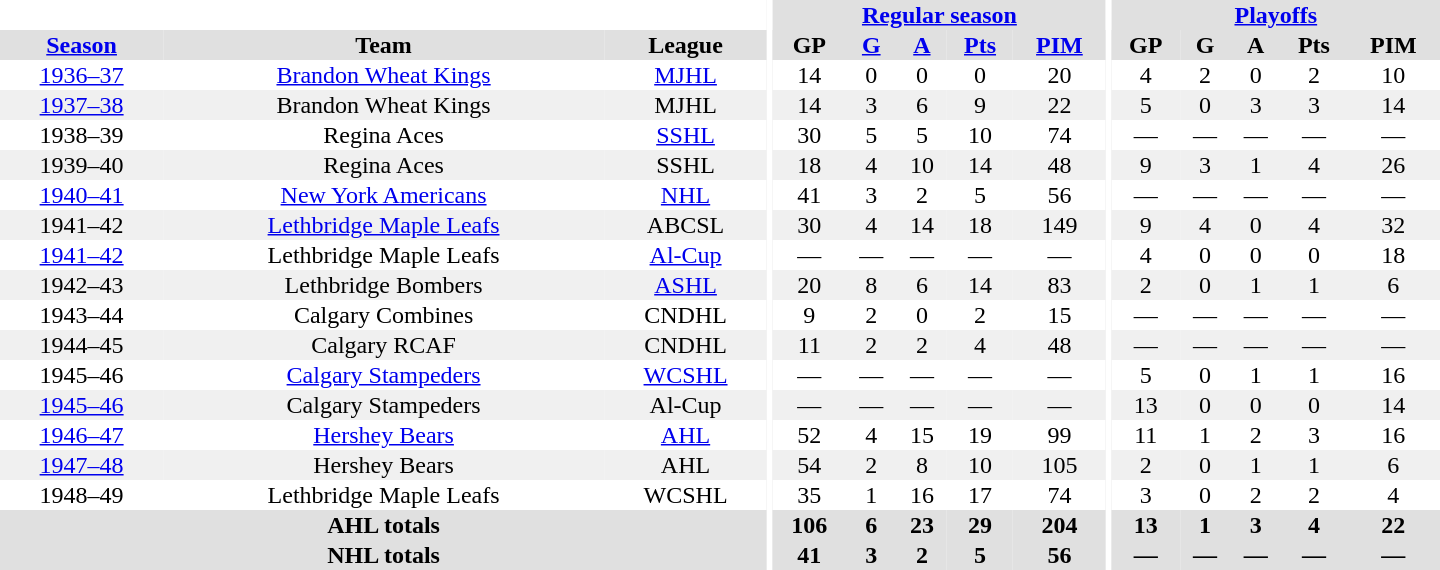<table border="0" cellpadding="1" cellspacing="0" style="text-align:center; width:60em">
<tr bgcolor="#e0e0e0">
<th colspan="3" bgcolor="#ffffff"></th>
<th rowspan="100" bgcolor="#ffffff"></th>
<th colspan="5"><a href='#'>Regular season</a></th>
<th rowspan="100" bgcolor="#ffffff"></th>
<th colspan="5"><a href='#'>Playoffs</a></th>
</tr>
<tr bgcolor="#e0e0e0">
<th><a href='#'>Season</a></th>
<th>Team</th>
<th>League</th>
<th>GP</th>
<th><a href='#'>G</a></th>
<th><a href='#'>A</a></th>
<th><a href='#'>Pts</a></th>
<th><a href='#'>PIM</a></th>
<th>GP</th>
<th>G</th>
<th>A</th>
<th>Pts</th>
<th>PIM</th>
</tr>
<tr>
<td><a href='#'>1936–37</a></td>
<td><a href='#'>Brandon Wheat Kings</a></td>
<td><a href='#'>MJHL</a></td>
<td>14</td>
<td>0</td>
<td>0</td>
<td>0</td>
<td>20</td>
<td>4</td>
<td>2</td>
<td>0</td>
<td>2</td>
<td>10</td>
</tr>
<tr bgcolor="#f0f0f0">
<td><a href='#'>1937–38</a></td>
<td>Brandon Wheat Kings</td>
<td>MJHL</td>
<td>14</td>
<td>3</td>
<td>6</td>
<td>9</td>
<td>22</td>
<td>5</td>
<td>0</td>
<td>3</td>
<td>3</td>
<td>14</td>
</tr>
<tr>
<td>1938–39</td>
<td>Regina Aces</td>
<td><a href='#'>SSHL</a></td>
<td>30</td>
<td>5</td>
<td>5</td>
<td>10</td>
<td>74</td>
<td>—</td>
<td>—</td>
<td>—</td>
<td>—</td>
<td>—</td>
</tr>
<tr bgcolor="#f0f0f0">
<td>1939–40</td>
<td>Regina Aces</td>
<td>SSHL</td>
<td>18</td>
<td>4</td>
<td>10</td>
<td>14</td>
<td>48</td>
<td>9</td>
<td>3</td>
<td>1</td>
<td>4</td>
<td>26</td>
</tr>
<tr>
<td><a href='#'>1940–41</a></td>
<td><a href='#'>New York Americans</a></td>
<td><a href='#'>NHL</a></td>
<td>41</td>
<td>3</td>
<td>2</td>
<td>5</td>
<td>56</td>
<td>—</td>
<td>—</td>
<td>—</td>
<td>—</td>
<td>—</td>
</tr>
<tr bgcolor="#f0f0f0">
<td>1941–42</td>
<td><a href='#'>Lethbridge Maple Leafs</a></td>
<td>ABCSL</td>
<td>30</td>
<td>4</td>
<td>14</td>
<td>18</td>
<td>149</td>
<td>9</td>
<td>4</td>
<td>0</td>
<td>4</td>
<td>32</td>
</tr>
<tr>
<td><a href='#'>1941–42</a></td>
<td>Lethbridge Maple Leafs</td>
<td><a href='#'>Al-Cup</a></td>
<td>—</td>
<td>—</td>
<td>—</td>
<td>—</td>
<td>—</td>
<td>4</td>
<td>0</td>
<td>0</td>
<td>0</td>
<td>18</td>
</tr>
<tr bgcolor="#f0f0f0">
<td>1942–43</td>
<td>Lethbridge Bombers</td>
<td><a href='#'>ASHL</a></td>
<td>20</td>
<td>8</td>
<td>6</td>
<td>14</td>
<td>83</td>
<td>2</td>
<td>0</td>
<td>1</td>
<td>1</td>
<td>6</td>
</tr>
<tr>
<td>1943–44</td>
<td>Calgary Combines</td>
<td>CNDHL</td>
<td>9</td>
<td>2</td>
<td>0</td>
<td>2</td>
<td>15</td>
<td>—</td>
<td>—</td>
<td>—</td>
<td>—</td>
<td>—</td>
</tr>
<tr bgcolor="#f0f0f0">
<td>1944–45</td>
<td>Calgary RCAF</td>
<td>CNDHL</td>
<td>11</td>
<td>2</td>
<td>2</td>
<td>4</td>
<td>48</td>
<td>—</td>
<td>—</td>
<td>—</td>
<td>—</td>
<td>—</td>
</tr>
<tr>
<td>1945–46</td>
<td><a href='#'>Calgary Stampeders</a></td>
<td><a href='#'>WCSHL</a></td>
<td>—</td>
<td>—</td>
<td>—</td>
<td>—</td>
<td>—</td>
<td>5</td>
<td>0</td>
<td>1</td>
<td>1</td>
<td>16</td>
</tr>
<tr bgcolor="#f0f0f0">
<td><a href='#'>1945–46</a></td>
<td>Calgary Stampeders</td>
<td>Al-Cup</td>
<td>—</td>
<td>—</td>
<td>—</td>
<td>—</td>
<td>—</td>
<td>13</td>
<td>0</td>
<td>0</td>
<td>0</td>
<td>14</td>
</tr>
<tr>
<td><a href='#'>1946–47</a></td>
<td><a href='#'>Hershey Bears</a></td>
<td><a href='#'>AHL</a></td>
<td>52</td>
<td>4</td>
<td>15</td>
<td>19</td>
<td>99</td>
<td>11</td>
<td>1</td>
<td>2</td>
<td>3</td>
<td>16</td>
</tr>
<tr bgcolor="#f0f0f0">
<td><a href='#'>1947–48</a></td>
<td>Hershey Bears</td>
<td>AHL</td>
<td>54</td>
<td>2</td>
<td>8</td>
<td>10</td>
<td>105</td>
<td>2</td>
<td>0</td>
<td>1</td>
<td>1</td>
<td>6</td>
</tr>
<tr>
<td>1948–49</td>
<td>Lethbridge Maple Leafs</td>
<td>WCSHL</td>
<td>35</td>
<td>1</td>
<td>16</td>
<td>17</td>
<td>74</td>
<td>3</td>
<td>0</td>
<td>2</td>
<td>2</td>
<td>4</td>
</tr>
<tr bgcolor="#e0e0e0">
<th colspan="3">AHL totals</th>
<th>106</th>
<th>6</th>
<th>23</th>
<th>29</th>
<th>204</th>
<th>13</th>
<th>1</th>
<th>3</th>
<th>4</th>
<th>22</th>
</tr>
<tr bgcolor="#e0e0e0">
<th colspan="3">NHL totals</th>
<th>41</th>
<th>3</th>
<th>2</th>
<th>5</th>
<th>56</th>
<th>—</th>
<th>—</th>
<th>—</th>
<th>—</th>
<th>—</th>
</tr>
</table>
